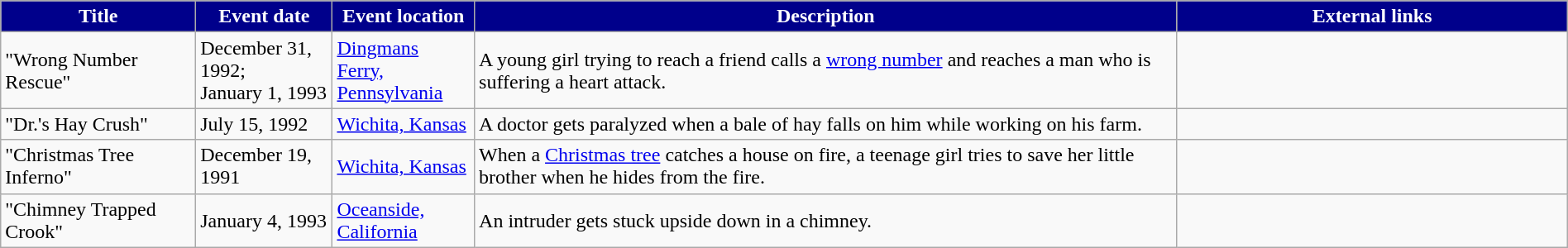<table class="wikitable" style="width: 100%;">
<tr>
<th style="background: #00008B; color: #FFFFFF; width: 10%;">Title</th>
<th style="background: #00008B; color: #FFFFFF; width: 7%;">Event date</th>
<th style="background: #00008B; color: #FFFFFF; width: 7%;">Event location</th>
<th style="background: #00008B; color: #FFFFFF; width: 36%;">Description</th>
<th style="background: #00008B; color: #FFFFFF; width: 20%;">External links</th>
</tr>
<tr>
<td>"Wrong Number Rescue"</td>
<td>December 31, 1992;<br>January 1, 1993</td>
<td><a href='#'>Dingmans Ferry, Pennsylvania</a></td>
<td>A young girl trying to reach a friend calls a <a href='#'>wrong number</a> and reaches a man who is suffering a heart attack.</td>
<td></td>
</tr>
<tr>
<td>"Dr.'s Hay Crush"</td>
<td>July 15, 1992</td>
<td><a href='#'>Wichita, Kansas</a></td>
<td>A doctor gets paralyzed when a bale of hay falls on him while working on his farm.</td>
<td></td>
</tr>
<tr>
<td>"Christmas Tree Inferno"</td>
<td>December 19, 1991</td>
<td><a href='#'>Wichita, Kansas</a></td>
<td>When a <a href='#'>Christmas tree</a> catches a house on fire, a teenage girl tries to save her little brother when he hides from the fire.</td>
<td></td>
</tr>
<tr>
<td>"Chimney Trapped Crook"</td>
<td>January 4, 1993</td>
<td><a href='#'>Oceanside, California</a></td>
<td>An intruder gets stuck upside down in a chimney.</td>
<td></td>
</tr>
</table>
